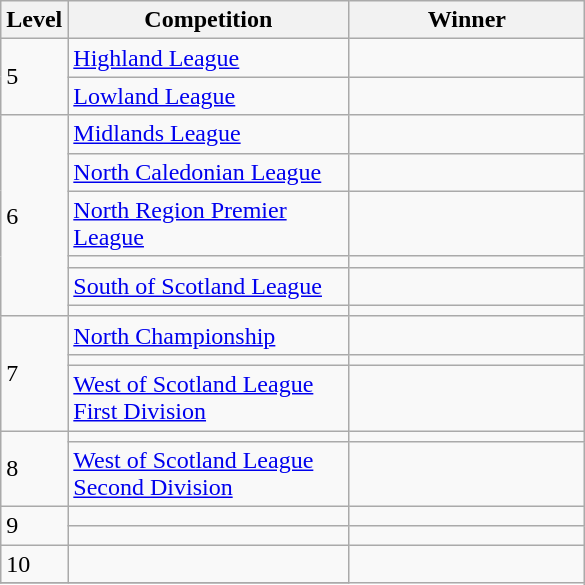<table class="wikitable">
<tr>
<th>Level</th>
<th width=180>Competition</th>
<th width=150>Winner</th>
</tr>
<tr>
<td rowspan="2">5</td>
<td><a href='#'>Highland League</a></td>
<td></td>
</tr>
<tr>
<td><a href='#'>Lowland League</a></td>
<td></td>
</tr>
<tr>
<td rowspan="6">6</td>
<td><a href='#'>Midlands League</a></td>
<td></td>
</tr>
<tr>
<td><a href='#'>North Caledonian League</a></td>
<td></td>
</tr>
<tr>
<td><a href='#'>North Region Premier League</a></td>
<td></td>
</tr>
<tr>
<td></td>
<td></td>
</tr>
<tr>
<td><a href='#'>South of Scotland League</a></td>
<td></td>
</tr>
<tr>
<td></td>
<td></td>
</tr>
<tr>
<td rowspan="3">7</td>
<td><a href='#'>North Championship</a></td>
<td></td>
</tr>
<tr>
<td></td>
<td></td>
</tr>
<tr>
<td><a href='#'>West of Scotland League First Division</a></td>
<td></td>
</tr>
<tr>
<td rowspan="2">8</td>
<td></td>
<td></td>
</tr>
<tr>
<td><a href='#'>West of Scotland League Second Division</a></td>
<td></td>
</tr>
<tr>
<td rowspan="2">9</td>
<td></td>
<td></td>
</tr>
<tr>
<td></td>
<td></td>
</tr>
<tr>
<td>10</td>
<td></td>
</tr>
<tr>
</tr>
</table>
